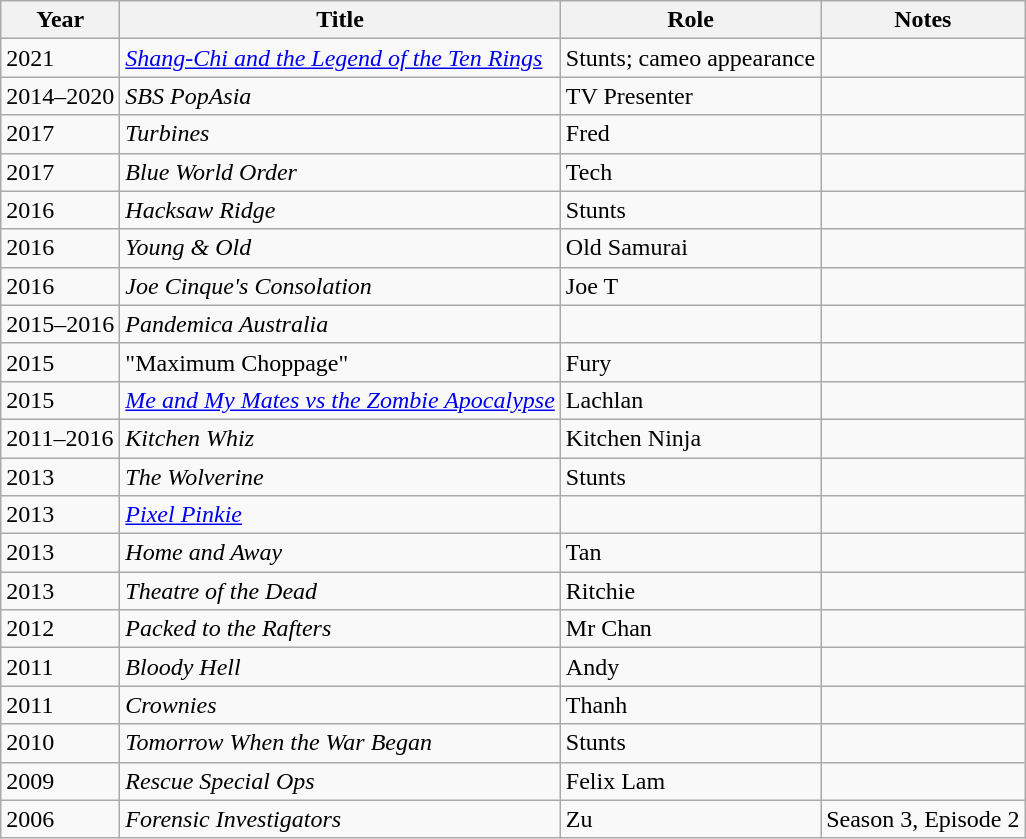<table class="wikitable">
<tr>
<th>Year</th>
<th>Title</th>
<th>Role</th>
<th>Notes</th>
</tr>
<tr>
<td>2021</td>
<td><em><a href='#'>Shang-Chi and the Legend of the Ten Rings</a></em></td>
<td>Stunts; cameo appearance</td>
<td></td>
</tr>
<tr>
<td>2014–2020</td>
<td><em>SBS PopAsia</em></td>
<td>TV Presenter</td>
<td></td>
</tr>
<tr>
<td>2017</td>
<td><em>Turbines</em></td>
<td>Fred</td>
<td></td>
</tr>
<tr>
<td>2017</td>
<td><em>Blue World Order</em></td>
<td>Tech</td>
<td></td>
</tr>
<tr>
<td>2016</td>
<td><em>Hacksaw Ridge</em></td>
<td>Stunts</td>
<td></td>
</tr>
<tr>
<td>2016</td>
<td><em>Young & Old</em></td>
<td>Old Samurai</td>
<td></td>
</tr>
<tr>
<td>2016</td>
<td><em>Joe Cinque's Consolation</em></td>
<td>Joe T</td>
<td></td>
</tr>
<tr>
<td>2015–2016</td>
<td><em>Pandemica Australia </em></td>
<td></td>
<td></td>
</tr>
<tr>
<td>2015</td>
<td>"Maximum Choppage"</td>
<td>Fury</td>
<td></td>
</tr>
<tr>
<td>2015</td>
<td><em><a href='#'>Me and My Mates vs the Zombie Apocalypse</a></em></td>
<td>Lachlan</td>
<td></td>
</tr>
<tr>
<td>2011–2016</td>
<td><em>Kitchen Whiz</em></td>
<td>Kitchen Ninja</td>
<td></td>
</tr>
<tr>
<td>2013</td>
<td><em>The Wolverine</em></td>
<td>Stunts</td>
<td></td>
</tr>
<tr>
<td>2013</td>
<td><em><a href='#'>Pixel Pinkie</a></em></td>
<td></td>
<td></td>
</tr>
<tr>
<td>2013</td>
<td><em>Home and Away</em></td>
<td>Tan</td>
<td></td>
</tr>
<tr>
<td>2013</td>
<td><em>Theatre of the Dead</em></td>
<td>Ritchie</td>
<td></td>
</tr>
<tr>
<td>2012</td>
<td><em>Packed to the Rafters</em></td>
<td>Mr Chan</td>
<td></td>
</tr>
<tr>
<td>2011</td>
<td><em>Bloody Hell</em></td>
<td>Andy</td>
<td></td>
</tr>
<tr>
<td>2011</td>
<td><em>Crownies</em></td>
<td>Thanh</td>
<td></td>
</tr>
<tr>
<td>2010</td>
<td><em>Tomorrow When the War Began</em></td>
<td>Stunts</td>
<td></td>
</tr>
<tr>
<td>2009</td>
<td><em>Rescue Special Ops</em></td>
<td>Felix Lam</td>
<td></td>
</tr>
<tr>
<td>2006</td>
<td><em>Forensic Investigators</em></td>
<td>Zu</td>
<td>Season 3, Episode 2</td>
</tr>
</table>
